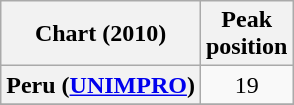<table class="wikitable plainrowheaders" style="text-align:center">
<tr>
<th scope="col">Chart (2010)</th>
<th scope="col">Peak<br>position</th>
</tr>
<tr>
<th scope="row">Peru (<a href='#'>UNIMPRO</a>) </th>
<td>19</td>
</tr>
<tr>
</tr>
</table>
